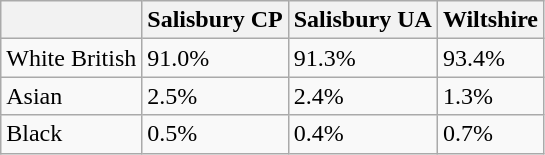<table class="wikitable">
<tr>
<th></th>
<th>Salisbury CP</th>
<th>Salisbury UA</th>
<th>Wiltshire</th>
</tr>
<tr>
<td>White British</td>
<td>91.0%</td>
<td>91.3%</td>
<td>93.4%</td>
</tr>
<tr>
<td>Asian</td>
<td>2.5%</td>
<td>2.4%</td>
<td>1.3%</td>
</tr>
<tr>
<td>Black</td>
<td>0.5%</td>
<td>0.4%</td>
<td>0.7%</td>
</tr>
</table>
